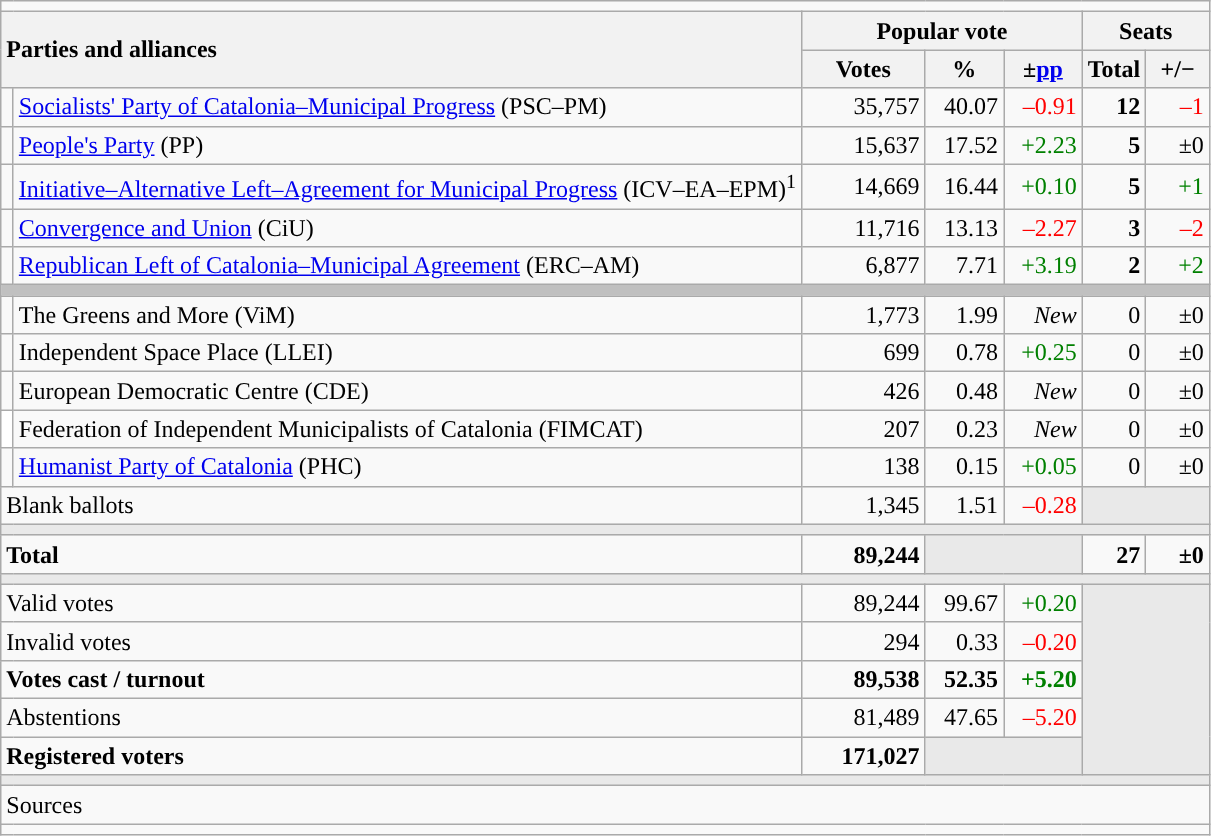<table class="wikitable" style="text-align:right;">
<tr>
<td colspan="7"></td>
</tr>
<tr>
<th style="text-align:left;" rowspan="2" colspan="2" width="525">Parties and alliances</th>
<th colspan="3">Popular vote</th>
<th colspan="2">Seats</th>
</tr>
<tr>
<th width="75">Votes</th>
<th width="45">%</th>
<th width="45">±<a href='#'>pp</a></th>
<th width="35">Total</th>
<th width="35">+/−</th>
</tr>
<tr>
<td width="1" style="color:inherit;background:"></td>
<td align="left"><a href='#'>Socialists' Party of Catalonia–Municipal Progress</a> (PSC–PM)</td>
<td>35,757</td>
<td>40.07</td>
<td style="color:red;">–0.91</td>
<td><strong>12</strong></td>
<td style="color:red;">–1</td>
</tr>
<tr>
<td style="color:inherit;background:"></td>
<td align="left"><a href='#'>People's Party</a> (PP)</td>
<td>15,637</td>
<td>17.52</td>
<td style="color:green;">+2.23</td>
<td><strong>5</strong></td>
<td>±0</td>
</tr>
<tr>
<td style="color:inherit;background:"></td>
<td align="left"><a href='#'>Initiative–Alternative Left–Agreement for Municipal Progress</a> (ICV–EA–EPM)<sup>1</sup></td>
<td>14,669</td>
<td>16.44</td>
<td style="color:green;">+0.10</td>
<td><strong>5</strong></td>
<td style="color:green;">+1</td>
</tr>
<tr>
<td style="color:inherit;background:"></td>
<td align="left"><a href='#'>Convergence and Union</a> (CiU)</td>
<td>11,716</td>
<td>13.13</td>
<td style="color:red;">–2.27</td>
<td><strong>3</strong></td>
<td style="color:red;">–2</td>
</tr>
<tr>
<td style="color:inherit;background:"></td>
<td align="left"><a href='#'>Republican Left of Catalonia–Municipal Agreement</a> (ERC–AM)</td>
<td>6,877</td>
<td>7.71</td>
<td style="color:green;">+3.19</td>
<td><strong>2</strong></td>
<td style="color:green;">+2</td>
</tr>
<tr>
<td colspan="7" style="color:inherit;background:#C0C0C0"></td>
</tr>
<tr>
<td style="color:inherit;background:"></td>
<td align="left">The Greens and More (ViM)</td>
<td>1,773</td>
<td>1.99</td>
<td><em>New</em></td>
<td>0</td>
<td>±0</td>
</tr>
<tr>
<td style="color:inherit;background:"></td>
<td align="left">Independent Space Place (LLEI)</td>
<td>699</td>
<td>0.78</td>
<td style="color:green;">+0.25</td>
<td>0</td>
<td>±0</td>
</tr>
<tr>
<td style="color:inherit;background:"></td>
<td align="left">European Democratic Centre (CDE)</td>
<td>426</td>
<td>0.48</td>
<td><em>New</em></td>
<td>0</td>
<td>±0</td>
</tr>
<tr>
<td bgcolor="white"></td>
<td align="left">Federation of Independent Municipalists of Catalonia (FIMCAT)</td>
<td>207</td>
<td>0.23</td>
<td><em>New</em></td>
<td>0</td>
<td>±0</td>
</tr>
<tr>
<td style="color:inherit;background:"></td>
<td align="left"><a href='#'>Humanist Party of Catalonia</a> (PHC)</td>
<td>138</td>
<td>0.15</td>
<td style="color:green;">+0.05</td>
<td>0</td>
<td>±0</td>
</tr>
<tr>
<td align="left" colspan="2">Blank ballots</td>
<td>1,345</td>
<td>1.51</td>
<td style="color:red;">–0.28</td>
<td style="color:inherit;background:#E9E9E9" colspan="2"></td>
</tr>
<tr>
<td colspan="7" style="color:inherit;background:#E9E9E9"></td>
</tr>
<tr style="font-weight:bold;">
<td align="left" colspan="2">Total</td>
<td>89,244</td>
<td bgcolor="#E9E9E9" colspan="2"></td>
<td>27</td>
<td>±0</td>
</tr>
<tr>
<td colspan="7" style="color:inherit;background:#E9E9E9"></td>
</tr>
<tr>
<td align="left" colspan="2">Valid votes</td>
<td>89,244</td>
<td>99.67</td>
<td style="color:green;">+0.20</td>
<td bgcolor="#E9E9E9" colspan="2" rowspan="5"></td>
</tr>
<tr>
<td align="left" colspan="2">Invalid votes</td>
<td>294</td>
<td>0.33</td>
<td style="color:red;">–0.20</td>
</tr>
<tr style="font-weight:bold;">
<td align="left" colspan="2">Votes cast / turnout</td>
<td>89,538</td>
<td>52.35</td>
<td style="color:green;">+5.20</td>
</tr>
<tr>
<td align="left" colspan="2">Abstentions</td>
<td>81,489</td>
<td>47.65</td>
<td style="color:red;">–5.20</td>
</tr>
<tr style="font-weight:bold;">
<td align="left" colspan="2">Registered voters</td>
<td>171,027</td>
<td bgcolor="#E9E9E9" colspan="2"></td>
</tr>
<tr>
<td colspan="7" style="color:inherit;background:#E9E9E9"></td>
</tr>
<tr>
<td align="left" colspan="7">Sources</td>
</tr>
<tr>
<td colspan="7" style="text-align:left; max-width:790px;"></td>
</tr>
</table>
